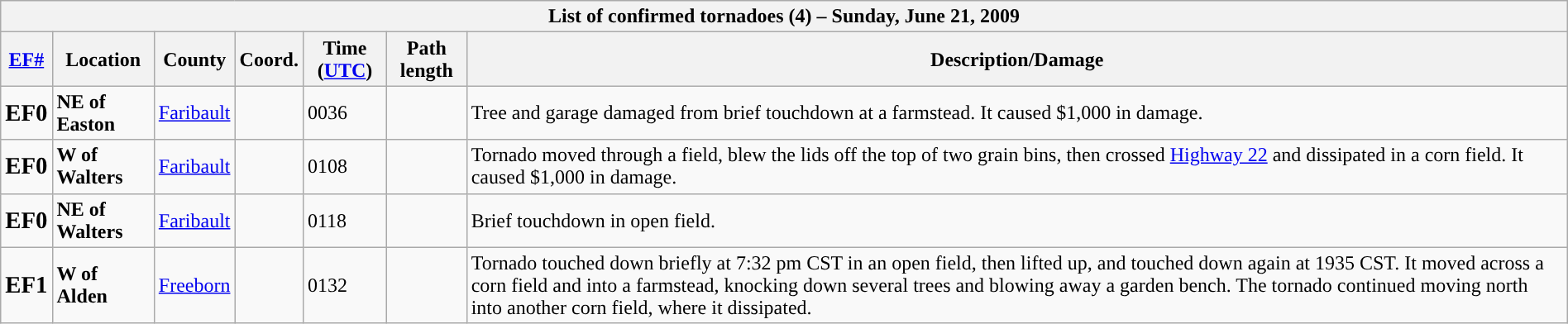<table class="wikitable collapsible" width="100%">
<tr>
<th colspan="7">List of confirmed tornadoes (4) – Sunday, June 21, 2009</th>
</tr>
<tr>
<th><a href='#'>EF#</a></th>
<th>Location</th>
<th>County</th>
<th>Coord.</th>
<th>Time (<a href='#'>UTC</a>)</th>
<th>Path length</th>
<th>Description/Damage</th>
</tr>
<tr>
<td><big><strong>EF0</strong></big></td>
<td><strong>NE of Easton</strong></td>
<td><a href='#'>Faribault</a></td>
<td></td>
<td>0036</td>
<td></td>
<td>Tree and garage damaged from brief touchdown at a farmstead. It caused $1,000 in damage.</td>
</tr>
<tr>
<td><big><strong>EF0</strong></big></td>
<td><strong>W of Walters</strong></td>
<td><a href='#'>Faribault</a></td>
<td></td>
<td>0108</td>
<td></td>
<td>Tornado moved through a field, blew the lids off the top of two grain bins, then crossed <a href='#'>Highway 22</a> and dissipated in a corn field. It caused $1,000 in damage.</td>
</tr>
<tr>
<td><big><strong>EF0</strong></big></td>
<td><strong>NE of Walters</strong></td>
<td><a href='#'>Faribault</a></td>
<td></td>
<td>0118</td>
<td></td>
<td>Brief touchdown in open field.</td>
</tr>
<tr>
<td><big><strong>EF1</strong></big></td>
<td><strong>W of Alden</strong></td>
<td><a href='#'>Freeborn</a></td>
<td></td>
<td>0132</td>
<td></td>
<td>Tornado touched down briefly at 7:32 pm CST in an open field, then lifted up, and touched down again at 1935 CST. It moved across a corn field and into a farmstead, knocking down several trees and blowing away a garden bench. The tornado continued moving north into another corn field, where it dissipated.</td>
</tr>
</table>
